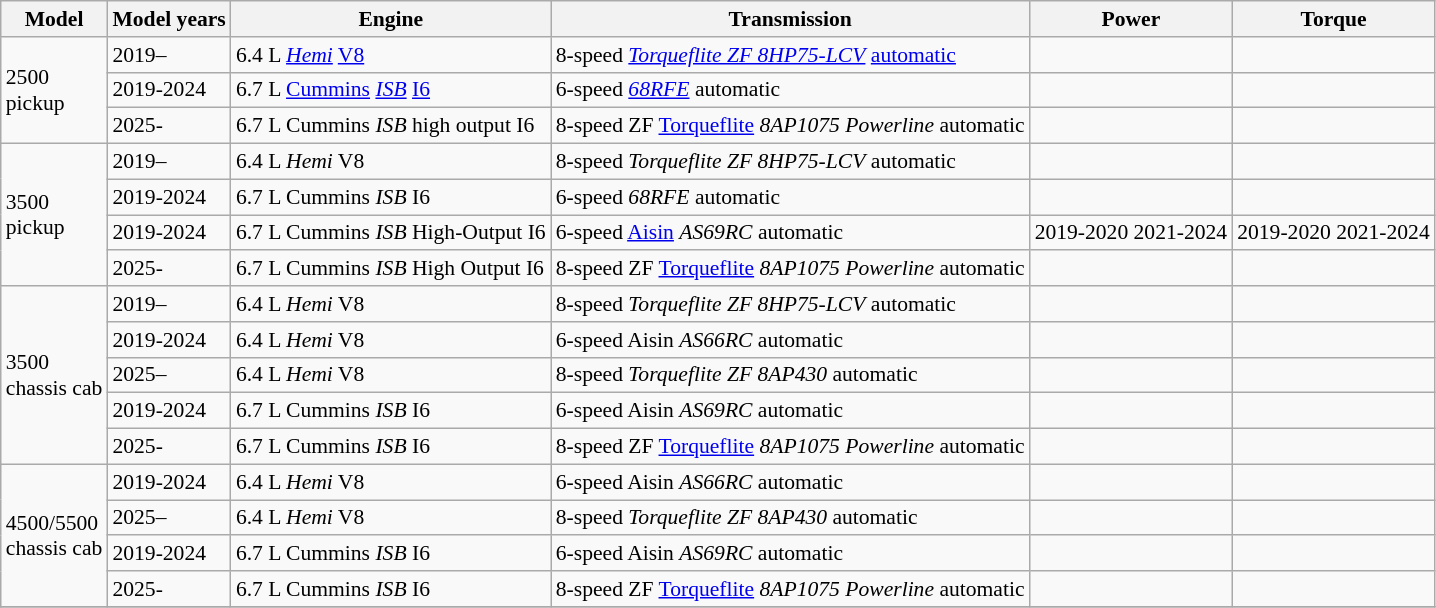<table class="wikitable" style="font-size:90%;">
<tr>
<th>Model</th>
<th>Model years</th>
<th>Engine</th>
<th>Transmission</th>
<th>Power</th>
<th>Torque</th>
</tr>
<tr>
<td rowspan="3">2500<br>pickup</td>
<td>2019–</td>
<td>6.4 L <em><a href='#'>Hemi</a></em> <a href='#'>V8</a></td>
<td>8-speed <em><a href='#'>Torqueflite ZF 8HP75-LCV</a></em> <a href='#'>automatic</a></td>
<td></td>
<td></td>
</tr>
<tr>
<td>2019-2024</td>
<td>6.7 L <a href='#'>Cummins</a> <em><a href='#'>ISB</a></em> <a href='#'>I6</a></td>
<td>6-speed <em><a href='#'>68RFE</a></em> automatic</td>
<td></td>
<td></td>
</tr>
<tr>
<td>2025-</td>
<td>6.7 L Cummins <em>ISB</em> high output I6</td>
<td>8-speed ZF <a href='#'>Torqueflite</a> <em>8AP1075 Powerline</em> automatic</td>
<td></td>
<td></td>
</tr>
<tr>
<td rowspan="4">3500<br>pickup</td>
<td>2019–</td>
<td>6.4 L <em>Hemi</em> V8</td>
<td>8-speed <em>Torqueflite ZF 8HP75-LCV</em> automatic</td>
<td></td>
<td></td>
</tr>
<tr>
<td>2019-2024</td>
<td>6.7 L Cummins <em>ISB</em> I6</td>
<td>6-speed <em>68RFE</em> automatic</td>
<td></td>
<td></td>
</tr>
<tr>
<td>2019-2024</td>
<td>6.7 L Cummins <em>ISB</em> High-Output I6</td>
<td>6-speed <a href='#'>Aisin</a> <em>AS69RC</em> automatic</td>
<td> 2019-2020  2021-2024</td>
<td> 2019-2020  2021-2024</td>
</tr>
<tr>
<td>2025-</td>
<td>6.7 L Cummins <em>ISB</em> High Output I6</td>
<td>8-speed ZF <a href='#'>Torqueflite</a> <em>8AP1075 Powerline</em> automatic</td>
<td></td>
<td></td>
</tr>
<tr>
<td rowspan="5">3500<br>chassis cab</td>
<td>2019–</td>
<td>6.4 L <em>Hemi</em> V8</td>
<td>8-speed <em>Torqueflite ZF 8HP75-LCV</em> automatic</td>
<td></td>
<td></td>
</tr>
<tr>
<td>2019-2024</td>
<td>6.4 L <em>Hemi</em> V8</td>
<td>6-speed Aisin <em>AS66RC</em> automatic</td>
<td></td>
<td></td>
</tr>
<tr>
<td>2025–</td>
<td>6.4 L <em>Hemi</em> V8</td>
<td>8-speed <em>Torqueflite ZF 8AP430</em> automatic</td>
<td></td>
<td></td>
</tr>
<tr>
<td>2019-2024</td>
<td>6.7 L Cummins <em>ISB</em> I6</td>
<td>6-speed Aisin <em>AS69RC</em> automatic</td>
<td></td>
<td></td>
</tr>
<tr>
<td>2025-</td>
<td>6.7 L Cummins <em>ISB</em> I6</td>
<td>8-speed ZF <a href='#'>Torqueflite</a> <em>8AP1075 Powerline</em> automatic</td>
<td></td>
<td></td>
</tr>
<tr>
<td rowspan="4">4500/5500<br>chassis cab</td>
<td>2019-2024</td>
<td>6.4 L <em>Hemi</em> V8</td>
<td>6-speed Aisin <em>AS66RC</em> automatic</td>
<td></td>
<td></td>
</tr>
<tr>
<td>2025–</td>
<td>6.4 L <em>Hemi</em> V8</td>
<td>8-speed <em>Torqueflite ZF 8AP430</em> automatic</td>
<td></td>
<td></td>
</tr>
<tr>
<td>2019-2024</td>
<td>6.7 L Cummins <em>ISB</em> I6</td>
<td>6-speed Aisin <em>AS69RC</em> automatic</td>
<td></td>
<td></td>
</tr>
<tr>
<td>2025-</td>
<td>6.7 L Cummins <em>ISB</em> I6</td>
<td>8-speed ZF <a href='#'>Torqueflite</a> <em>8AP1075 Powerline</em> automatic</td>
<td></td>
<td></td>
</tr>
<tr>
</tr>
</table>
